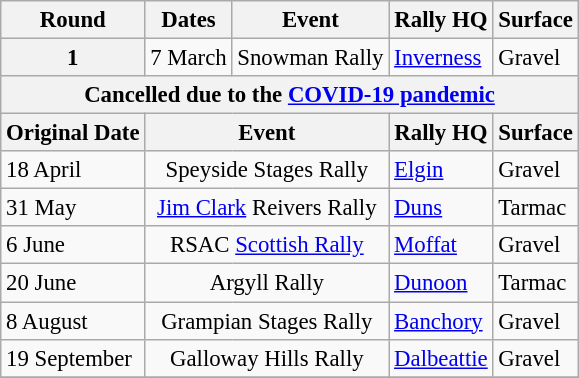<table class="wikitable" style="font-size: 95%;">
<tr>
<th>Round</th>
<th>Dates</th>
<th>Event</th>
<th>Rally HQ</th>
<th>Surface</th>
</tr>
<tr>
<th>1</th>
<td>7 March</td>
<td>Snowman Rally</td>
<td><a href='#'>Inverness</a></td>
<td>Gravel</td>
</tr>
<tr>
<th colspan=5>Cancelled due to the <a href='#'>COVID-19 pandemic</a></th>
</tr>
<tr>
<th>Original Date</th>
<th colspan="2">Event</th>
<th>Rally HQ</th>
<th>Surface</th>
</tr>
<tr>
<td>18 April</td>
<td colspan=2 align=center>Speyside Stages Rally</td>
<td><a href='#'>Elgin</a></td>
<td>Gravel</td>
</tr>
<tr>
<td>31 May</td>
<td colspan=2 align=center><a href='#'>Jim Clark</a> Reivers Rally</td>
<td><a href='#'>Duns</a></td>
<td>Tarmac</td>
</tr>
<tr>
<td>6 June</td>
<td colspan=2 align=center>RSAC <a href='#'>Scottish Rally</a></td>
<td><a href='#'>Moffat</a></td>
<td>Gravel</td>
</tr>
<tr>
<td>20 June</td>
<td colspan=2 align=center>Argyll Rally</td>
<td><a href='#'>Dunoon</a></td>
<td>Tarmac</td>
</tr>
<tr>
<td>8 August</td>
<td colspan=2 align=center>Grampian Stages Rally</td>
<td><a href='#'>Banchory</a></td>
<td>Gravel</td>
</tr>
<tr>
<td>19 September</td>
<td colspan=2 align=center>Galloway Hills Rally</td>
<td><a href='#'>Dalbeattie</a></td>
<td>Gravel</td>
</tr>
<tr>
</tr>
</table>
